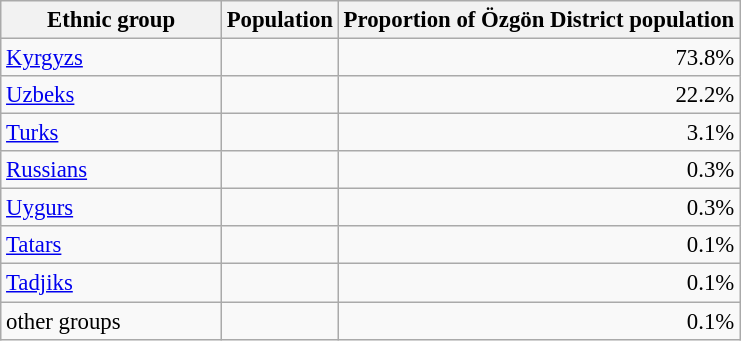<table class="wikitable sortable" border="1" style="text-align:right; font-size:95%;">
<tr>
<th width="140px">Ethnic group</th>
<th>Population</th>
<th>Proportion of Özgön District population</th>
</tr>
<tr>
<td align="left"><a href='#'>Kyrgyzs</a></td>
<td></td>
<td>73.8%</tr></td>
<td align="left"><a href='#'>Uzbeks</a></td>
<td></td>
<td>22.2%</tr></td>
<td align="left"><a href='#'>Turks</a></td>
<td></td>
<td>3.1%</tr></td>
<td align="left"><a href='#'>Russians</a></td>
<td></td>
<td>0.3%</tr></td>
<td align="left"><a href='#'>Uygurs</a></td>
<td></td>
<td>0.3%</tr></td>
<td align="left"><a href='#'>Tatars</a></td>
<td></td>
<td>0.1%</tr></td>
<td align="left"><a href='#'>Tadjiks</a></td>
<td></td>
<td>0.1%</tr></td>
<td align="left">other groups</td>
<td></td>
<td>0.1%</tr></td>
</tr>
</table>
